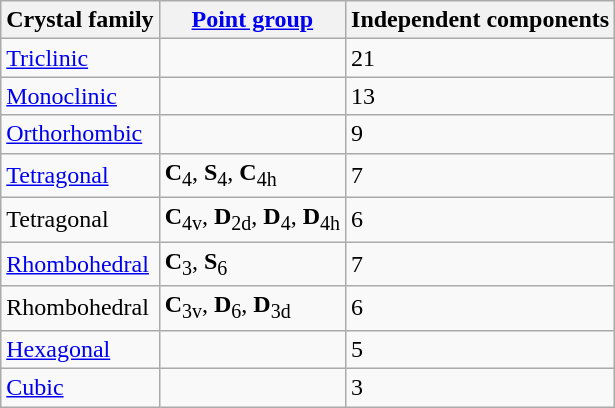<table class="wikitable">
<tr>
<th>Crystal family</th>
<th><a href='#'>Point group</a></th>
<th>Independent components</th>
</tr>
<tr>
<td><a href='#'>Triclinic</a></td>
<td></td>
<td>21</td>
</tr>
<tr>
<td><a href='#'>Monoclinic</a></td>
<td></td>
<td>13</td>
</tr>
<tr>
<td><a href='#'>Orthorhombic</a></td>
<td></td>
<td>9</td>
</tr>
<tr>
<td><a href='#'>Tetragonal</a></td>
<td><strong>C</strong><sub>4</sub>, <strong>S</strong><sub>4</sub>, <strong>C</strong><sub>4h</sub></td>
<td>7</td>
</tr>
<tr>
<td>Tetragonal</td>
<td><strong>C</strong><sub>4v</sub>, <strong>D</strong><sub>2d</sub>, <strong>D</strong><sub>4</sub>, <strong>D</strong><sub>4h</sub></td>
<td>6</td>
</tr>
<tr>
<td><a href='#'>Rhombohedral</a></td>
<td><strong>C</strong><sub>3</sub>, <strong>S</strong><sub>6</sub></td>
<td>7</td>
</tr>
<tr>
<td>Rhombohedral</td>
<td><strong>C</strong><sub>3v</sub>, <strong>D</strong><sub>6</sub>, <strong>D</strong><sub>3d</sub></td>
<td>6</td>
</tr>
<tr>
<td><a href='#'>Hexagonal</a></td>
<td></td>
<td>5</td>
</tr>
<tr>
<td><a href='#'>Cubic</a></td>
<td></td>
<td>3</td>
</tr>
</table>
